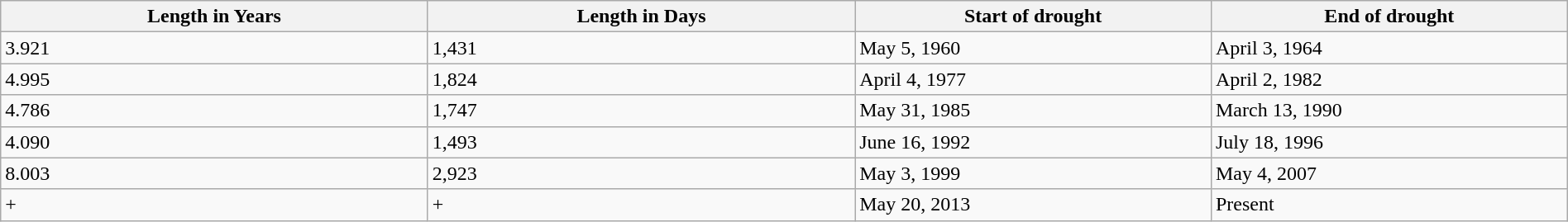<table class="wikitable sortable" style="width:100%;">
<tr>
<th scope="col" style="width:5%;">Length in Years</th>
<th scope="col" style="width:5%;">Length in Days</th>
<th scope="col" style="width:4%;">Start of drought</th>
<th scope="col" style="width:4%;">End of drought</th>
</tr>
<tr>
<td>3.921</td>
<td>1,431</td>
<td>May 5, 1960</td>
<td>April 3, 1964</td>
</tr>
<tr>
<td>4.995</td>
<td>1,824</td>
<td>April 4, 1977</td>
<td>April 2, 1982</td>
</tr>
<tr>
<td>4.786</td>
<td>1,747</td>
<td>May 31, 1985</td>
<td>March 13, 1990</td>
</tr>
<tr>
<td>4.090</td>
<td>1,493</td>
<td>June 16, 1992</td>
<td>July 18, 1996</td>
</tr>
<tr>
<td>8.003</td>
<td>2,923</td>
<td>May 3, 1999</td>
<td>May 4, 2007</td>
</tr>
<tr>
<td>+</td>
<td>+</td>
<td>May 20, 2013</td>
<td>Present</td>
</tr>
</table>
